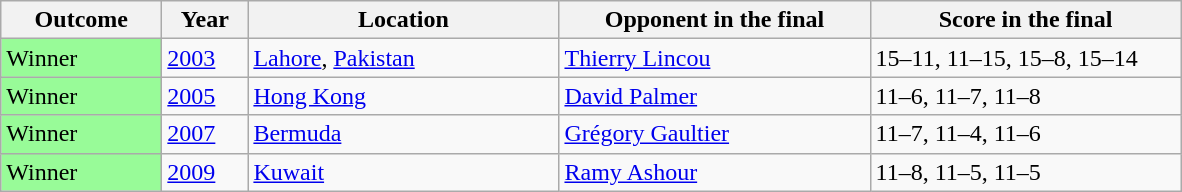<table class="sortable wikitable">
<tr>
<th width="100">Outcome</th>
<th width="50">Year</th>
<th width="200">Location</th>
<th width="200">Opponent in the final</th>
<th width="200">Score in the final</th>
</tr>
<tr>
<td bgcolor="98FB98">Winner</td>
<td><a href='#'>2003</a></td>
<td><a href='#'>Lahore</a>, <a href='#'>Pakistan</a></td>
<td>   <a href='#'>Thierry Lincou</a></td>
<td>15–11, 11–15, 15–8, 15–14</td>
</tr>
<tr>
<td bgcolor="98FB98">Winner</td>
<td><a href='#'>2005</a></td>
<td><a href='#'>Hong Kong</a></td>
<td>   <a href='#'>David Palmer</a></td>
<td>11–6, 11–7, 11–8</td>
</tr>
<tr>
<td bgcolor="98FB98">Winner</td>
<td><a href='#'>2007</a></td>
<td><a href='#'>Bermuda</a></td>
<td>   <a href='#'>Grégory Gaultier</a></td>
<td>11–7, 11–4, 11–6</td>
</tr>
<tr>
<td bgcolor="98FB98">Winner</td>
<td><a href='#'>2009</a></td>
<td><a href='#'>Kuwait</a></td>
<td>   <a href='#'>Ramy Ashour</a></td>
<td>11–8, 11–5, 11–5</td>
</tr>
</table>
